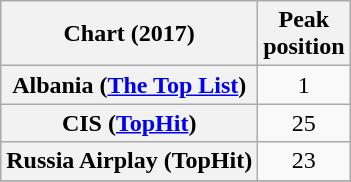<table class="wikitable sortable plainrowheaders" style="text-align:center">
<tr>
<th scope="col">Chart (2017)</th>
<th scope="col">Peak<br>position</th>
</tr>
<tr>
<th scope="row">Albania (<a href='#'>The Top List</a>)</th>
<td>1</td>
</tr>
<tr>
<th scope="row">CIS (<a href='#'>TopHit</a>)</th>
<td>25</td>
</tr>
<tr>
<th scope="row">Russia Airplay (TopHit)</th>
<td>23</td>
</tr>
<tr>
</tr>
</table>
